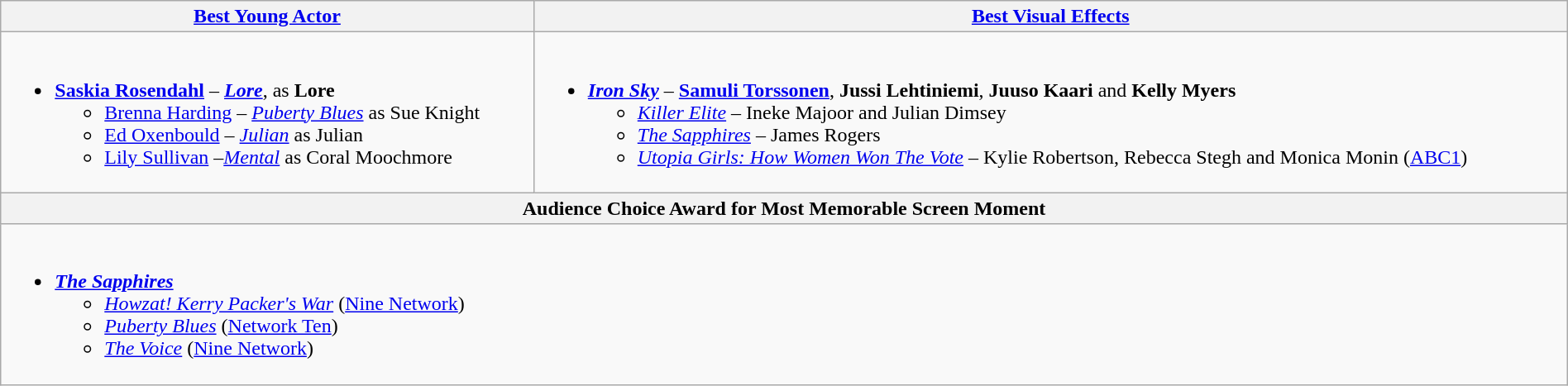<table class="wikitable" width="100%" border="1" cellpadding="5" cellspacing="0" align="centre">
<tr>
<th style="width=" ! 50%"><a href='#'>Best Young Actor</a></th>
<th style="width=" ! 50%"><a href='#'>Best Visual Effects</a></th>
</tr>
<tr>
<td valign="top"><br><ul><li><strong><a href='#'>Saskia Rosendahl</a></strong> – <strong><em><a href='#'>Lore</a></em></strong>, as <strong>Lore</strong><ul><li><a href='#'>Brenna Harding</a> – <em><a href='#'>Puberty Blues</a></em> as Sue Knight</li><li><a href='#'>Ed Oxenbould</a> – <em><a href='#'>Julian</a></em> as Julian</li><li><a href='#'>Lily Sullivan</a> –<em><a href='#'>Mental</a></em> as Coral Moochmore</li></ul></li></ul></td>
<td valign="top"><br><ul><li><strong><em><a href='#'>Iron Sky</a></em></strong> – <strong><a href='#'>Samuli Torssonen</a></strong>, <strong>Jussi Lehtiniemi</strong>, <strong>Juuso Kaari</strong> and <strong>Kelly Myers</strong><ul><li><em><a href='#'>Killer Elite</a></em> – Ineke Majoor and Julian Dimsey</li><li><em><a href='#'>The Sapphires</a></em> – James Rogers</li><li><em><a href='#'>Utopia Girls: How Women Won The Vote</a></em> – Kylie Robertson, Rebecca Stegh and Monica Monin (<a href='#'>ABC1</a>)</li></ul></li></ul></td>
</tr>
<tr>
<th colspan="2">Audience Choice Award for Most Memorable Screen Moment</th>
</tr>
<tr>
<td colspan="2"><br><ul><li><strong><em><a href='#'>The Sapphires</a></em></strong><ul><li><em><a href='#'>Howzat! Kerry Packer's War</a></em> (<a href='#'>Nine Network</a>)</li><li><em><a href='#'>Puberty Blues</a></em> (<a href='#'>Network Ten</a>)</li><li><em><a href='#'>The Voice</a></em> (<a href='#'>Nine Network</a>)</li></ul></li></ul></td>
</tr>
</table>
